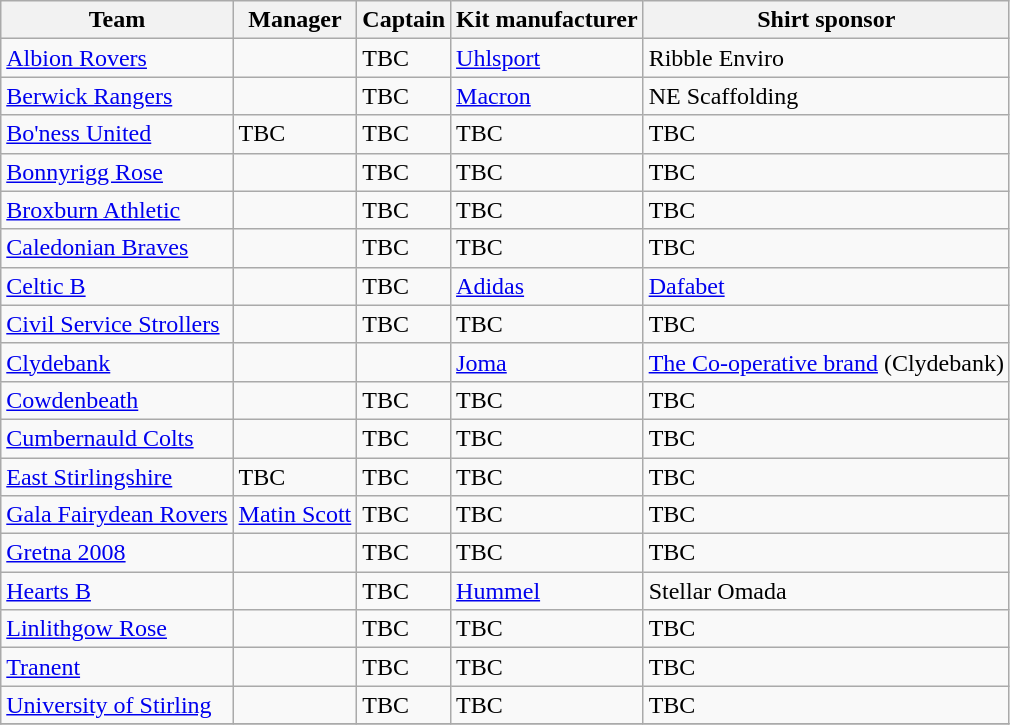<table class="wikitable sortable">
<tr>
<th>Team</th>
<th>Manager</th>
<th>Captain</th>
<th>Kit manufacturer</th>
<th>Shirt sponsor</th>
</tr>
<tr>
<td><a href='#'>Albion Rovers</a></td>
<td> </td>
<td>TBC</td>
<td><a href='#'>Uhlsport</a></td>
<td>Ribble Enviro</td>
</tr>
<tr>
<td><a href='#'>Berwick Rangers</a></td>
<td> </td>
<td>TBC</td>
<td><a href='#'>Macron</a></td>
<td>NE Scaffolding </td>
</tr>
<tr>
<td><a href='#'>Bo'ness United</a></td>
<td>TBC</td>
<td>TBC</td>
<td>TBC</td>
<td>TBC</td>
</tr>
<tr>
<td><a href='#'>Bonnyrigg Rose</a></td>
<td> </td>
<td>TBC</td>
<td>TBC</td>
<td>TBC</td>
</tr>
<tr>
<td><a href='#'>Broxburn Athletic</a></td>
<td> </td>
<td>TBC</td>
<td>TBC</td>
<td>TBC</td>
</tr>
<tr>
<td><a href='#'>Caledonian Braves</a></td>
<td> </td>
<td>TBC</td>
<td>TBC</td>
<td>TBC</td>
</tr>
<tr>
<td><a href='#'>Celtic B</a></td>
<td> </td>
<td>TBC</td>
<td><a href='#'>Adidas</a></td>
<td><a href='#'>Dafabet</a></td>
</tr>
<tr>
<td><a href='#'>Civil Service Strollers</a></td>
<td> </td>
<td>TBC</td>
<td>TBC</td>
<td>TBC</td>
</tr>
<tr>
<td><a href='#'>Clydebank</a></td>
<td> </td>
<td> </td>
<td><a href='#'>Joma</a></td>
<td><a href='#'>The Co-operative brand</a> (Clydebank)</td>
</tr>
<tr>
<td><a href='#'>Cowdenbeath</a></td>
<td> </td>
<td>TBC</td>
<td>TBC</td>
<td>TBC</td>
</tr>
<tr>
<td><a href='#'>Cumbernauld Colts</a></td>
<td> </td>
<td>TBC</td>
<td>TBC</td>
<td>TBC</td>
</tr>
<tr>
<td><a href='#'>East Stirlingshire</a></td>
<td>TBC</td>
<td>TBC</td>
<td>TBC</td>
<td>TBC</td>
</tr>
<tr>
<td><a href='#'>Gala Fairydean Rovers</a></td>
<td> <a href='#'> Matin Scott</a></td>
<td>TBC</td>
<td>TBC</td>
<td>TBC</td>
</tr>
<tr>
<td><a href='#'>Gretna 2008</a></td>
<td> </td>
<td>TBC</td>
<td>TBC</td>
<td>TBC</td>
</tr>
<tr>
<td><a href='#'>Hearts B</a></td>
<td> </td>
<td>TBC</td>
<td><a href='#'>Hummel</a></td>
<td>Stellar Omada</td>
</tr>
<tr>
<td><a href='#'>Linlithgow Rose</a></td>
<td> </td>
<td>TBC</td>
<td>TBC</td>
<td>TBC</td>
</tr>
<tr>
<td><a href='#'>Tranent</a></td>
<td> </td>
<td>TBC</td>
<td>TBC</td>
<td>TBC</td>
</tr>
<tr>
<td><a href='#'>University of Stirling</a></td>
<td> </td>
<td>TBC</td>
<td>TBC</td>
<td>TBC</td>
</tr>
<tr>
</tr>
</table>
